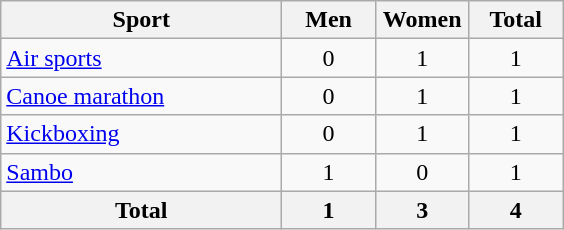<table class="wikitable sortable" style="text-align:center;">
<tr>
<th width=180>Sport</th>
<th width=55>Men</th>
<th width=55>Women</th>
<th width=55>Total</th>
</tr>
<tr>
<td align=left><a href='#'>Air sports</a></td>
<td>0</td>
<td>1</td>
<td>1</td>
</tr>
<tr>
<td align=left><a href='#'>Canoe marathon</a></td>
<td>0</td>
<td>1</td>
<td>1</td>
</tr>
<tr>
<td align=left><a href='#'>Kickboxing</a></td>
<td>0</td>
<td>1</td>
<td>1</td>
</tr>
<tr>
<td align=left><a href='#'>Sambo</a></td>
<td>1</td>
<td>0</td>
<td>1</td>
</tr>
<tr>
<th>Total</th>
<th>1</th>
<th>3</th>
<th>4</th>
</tr>
</table>
